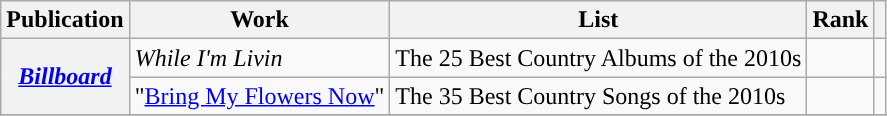<table class="wikitable">
<tr>
<th scope="col">Publication</th>
<th scope="col">Work</th>
<th scope="col">List</th>
<th scope="col">Rank</th>
<th scope="col"></th>
</tr>
<tr>
<th scope="row" rowspan='2"'><em><a href='#'>Billboard</a></em></th>
<td><em>While I'm Livin<strong></td>
<td>The 25 Best Country Albums of the 2010s</td>
<td></td>
<td></td>
</tr>
<tr>
<td>"<a href='#'>Bring My Flowers Now</a>"</td>
<td>The 35 Best Country Songs of the 2010s</td>
<td></td>
<td></td>
</tr>
<tr>
</tr>
</table>
